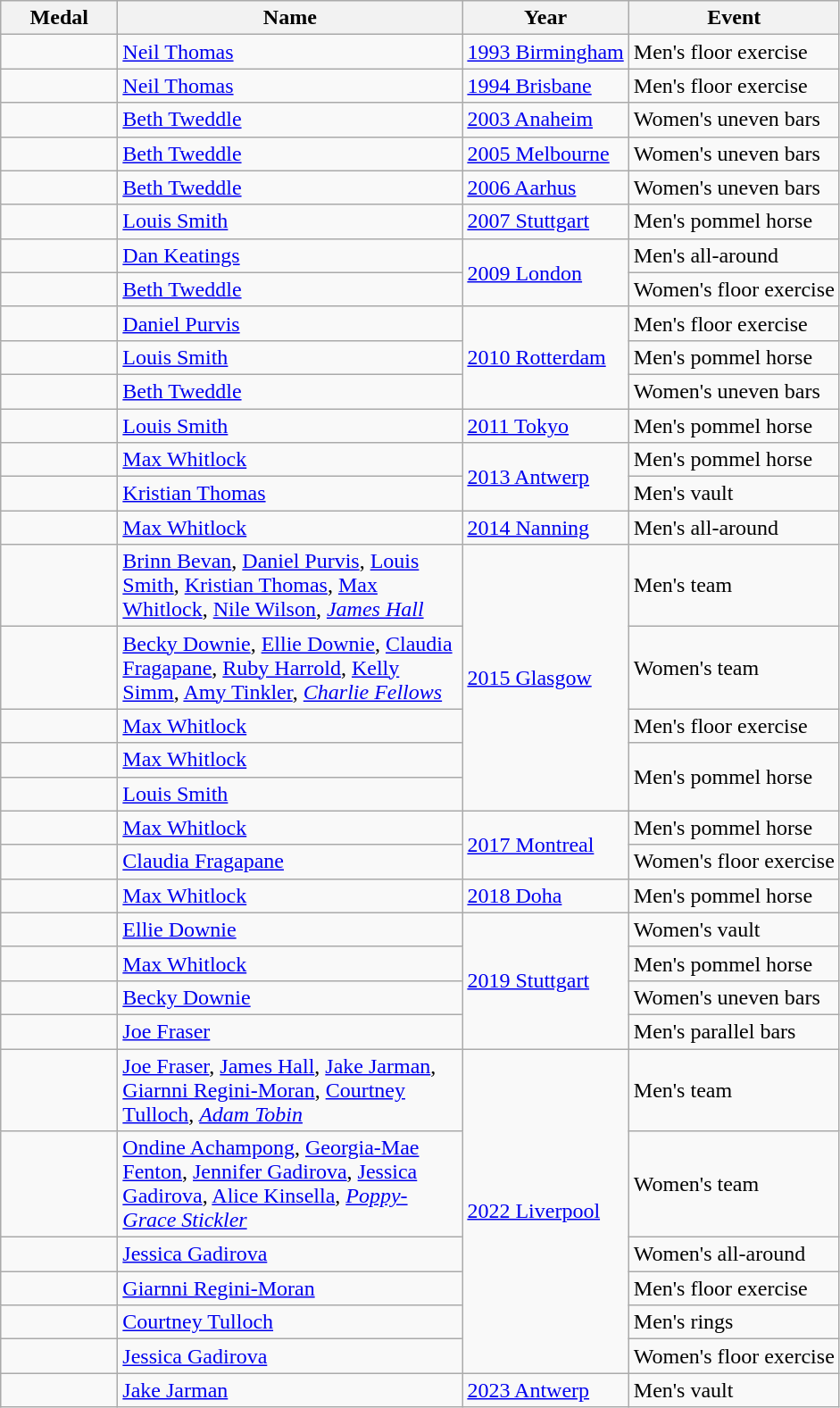<table class="wikitable sortable">
<tr>
<th style="width:5em;">Medal</th>
<th width=250>Name</th>
<th>Year</th>
<th>Event</th>
</tr>
<tr>
<td></td>
<td><a href='#'>Neil Thomas</a></td>
<td> <a href='#'>1993 Birmingham</a></td>
<td>Men's floor exercise</td>
</tr>
<tr>
<td></td>
<td><a href='#'>Neil Thomas</a></td>
<td> <a href='#'>1994 Brisbane</a></td>
<td>Men's floor exercise</td>
</tr>
<tr>
<td></td>
<td><a href='#'>Beth Tweddle</a></td>
<td> <a href='#'>2003 Anaheim</a></td>
<td>Women's uneven bars</td>
</tr>
<tr>
<td></td>
<td><a href='#'>Beth Tweddle</a></td>
<td> <a href='#'>2005 Melbourne</a></td>
<td>Women's uneven bars</td>
</tr>
<tr>
<td></td>
<td><a href='#'>Beth Tweddle</a></td>
<td> <a href='#'>2006 Aarhus</a></td>
<td>Women's uneven bars</td>
</tr>
<tr>
<td></td>
<td><a href='#'>Louis Smith</a></td>
<td> <a href='#'>2007 Stuttgart</a></td>
<td>Men's pommel horse</td>
</tr>
<tr>
<td></td>
<td><a href='#'>Dan Keatings</a></td>
<td rowspan="2"> <a href='#'>2009 London</a></td>
<td>Men's all-around</td>
</tr>
<tr>
<td></td>
<td><a href='#'>Beth Tweddle</a></td>
<td>Women's floor exercise</td>
</tr>
<tr>
<td></td>
<td><a href='#'>Daniel Purvis</a></td>
<td rowspan="3"> <a href='#'>2010 Rotterdam</a></td>
<td>Men's floor exercise</td>
</tr>
<tr>
<td></td>
<td><a href='#'>Louis Smith</a></td>
<td>Men's pommel horse</td>
</tr>
<tr>
<td></td>
<td><a href='#'>Beth Tweddle</a></td>
<td>Women's uneven bars</td>
</tr>
<tr>
<td></td>
<td><a href='#'>Louis Smith</a></td>
<td> <a href='#'>2011 Tokyo</a></td>
<td>Men's pommel horse</td>
</tr>
<tr>
<td></td>
<td><a href='#'>Max Whitlock</a></td>
<td rowspan="2"> <a href='#'>2013 Antwerp</a></td>
<td>Men's pommel horse</td>
</tr>
<tr>
<td></td>
<td><a href='#'>Kristian Thomas</a></td>
<td>Men's vault</td>
</tr>
<tr>
<td></td>
<td><a href='#'>Max Whitlock</a></td>
<td> <a href='#'>2014 Nanning</a></td>
<td>Men's all-around</td>
</tr>
<tr>
<td></td>
<td><a href='#'>Brinn Bevan</a>, <a href='#'>Daniel Purvis</a>, <a href='#'>Louis Smith</a>, <a href='#'>Kristian Thomas</a>, <a href='#'>Max Whitlock</a>, <a href='#'>Nile Wilson</a>, <em><a href='#'>James Hall</a></em></td>
<td rowspan="5"> <a href='#'>2015 Glasgow</a></td>
<td>Men's team</td>
</tr>
<tr>
<td></td>
<td><a href='#'>Becky Downie</a>, <a href='#'>Ellie Downie</a>, <a href='#'>Claudia Fragapane</a>, <a href='#'>Ruby Harrold</a>, <a href='#'>Kelly Simm</a>, <a href='#'>Amy Tinkler</a>, <em><a href='#'>Charlie Fellows</a></em></td>
<td>Women's team</td>
</tr>
<tr>
<td></td>
<td><a href='#'>Max Whitlock</a></td>
<td>Men's floor exercise</td>
</tr>
<tr>
<td></td>
<td><a href='#'>Max Whitlock</a></td>
<td rowspan="2">Men's pommel horse</td>
</tr>
<tr>
<td></td>
<td><a href='#'>Louis Smith</a></td>
</tr>
<tr>
<td></td>
<td><a href='#'>Max Whitlock</a></td>
<td rowspan="2"> <a href='#'>2017 Montreal</a></td>
<td>Men's pommel horse</td>
</tr>
<tr>
<td></td>
<td><a href='#'>Claudia Fragapane</a></td>
<td>Women's floor exercise</td>
</tr>
<tr>
<td></td>
<td><a href='#'>Max Whitlock</a></td>
<td> <a href='#'>2018 Doha</a></td>
<td>Men's pommel horse</td>
</tr>
<tr>
<td></td>
<td><a href='#'>Ellie Downie</a></td>
<td rowspan="4"> <a href='#'>2019 Stuttgart</a></td>
<td>Women's vault</td>
</tr>
<tr>
<td></td>
<td><a href='#'>Max Whitlock</a></td>
<td>Men's pommel horse</td>
</tr>
<tr>
<td></td>
<td><a href='#'>Becky Downie</a></td>
<td>Women's uneven bars</td>
</tr>
<tr>
<td></td>
<td><a href='#'>Joe Fraser</a></td>
<td>Men's parallel bars</td>
</tr>
<tr>
<td></td>
<td><a href='#'>Joe Fraser</a>, <a href='#'>James Hall</a>, <a href='#'>Jake Jarman</a>, <a href='#'>Giarnni Regini-Moran</a>, <a href='#'>Courtney Tulloch</a>, <em><a href='#'>Adam Tobin</a></em></td>
<td rowspan="6"> <a href='#'>2022 Liverpool</a></td>
<td>Men's team</td>
</tr>
<tr>
<td></td>
<td><a href='#'>Ondine Achampong</a>, <a href='#'>Georgia-Mae Fenton</a>, <a href='#'>Jennifer Gadirova</a>, <a href='#'>Jessica Gadirova</a>, <a href='#'>Alice Kinsella</a>, <em><a href='#'>Poppy-Grace Stickler</a></em></td>
<td>Women's team</td>
</tr>
<tr>
<td></td>
<td><a href='#'>Jessica Gadirova</a></td>
<td>Women's all-around</td>
</tr>
<tr>
<td></td>
<td><a href='#'>Giarnni Regini-Moran</a></td>
<td>Men's floor exercise</td>
</tr>
<tr>
<td></td>
<td><a href='#'>Courtney Tulloch</a></td>
<td>Men's rings</td>
</tr>
<tr>
<td></td>
<td><a href='#'>Jessica Gadirova</a></td>
<td>Women's floor exercise</td>
</tr>
<tr>
<td></td>
<td><a href='#'>Jake Jarman</a></td>
<td> <a href='#'>2023 Antwerp</a></td>
<td>Men's vault</td>
</tr>
</table>
